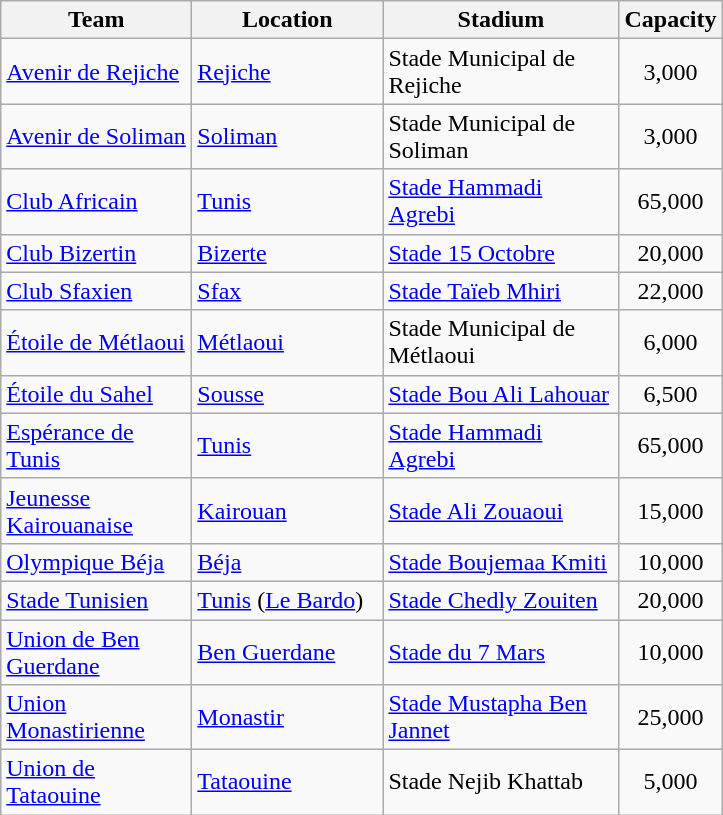<table class="wikitable sortable">
<tr>
<th width="120px">Team</th>
<th width="120px">Location</th>
<th width="150px">Stadium</th>
<th>Capacity</th>
</tr>
<tr>
<td><a href='#'>Avenir de Rejiche</a></td>
<td><a href='#'>Rejiche</a></td>
<td>Stade Municipal de Rejiche</td>
<td align="center">3,000</td>
</tr>
<tr>
<td><a href='#'>Avenir de Soliman</a></td>
<td><a href='#'>Soliman</a></td>
<td>Stade Municipal de Soliman</td>
<td align="center">3,000</td>
</tr>
<tr>
<td><a href='#'>Club Africain</a></td>
<td><a href='#'>Tunis</a></td>
<td><a href='#'>Stade Hammadi Agrebi</a></td>
<td align="center">65,000</td>
</tr>
<tr>
<td><a href='#'>Club Bizertin</a></td>
<td><a href='#'>Bizerte</a></td>
<td><a href='#'>Stade 15 Octobre</a></td>
<td align="center">20,000</td>
</tr>
<tr>
<td><a href='#'>Club Sfaxien</a></td>
<td><a href='#'>Sfax</a></td>
<td><a href='#'>Stade Taïeb Mhiri</a></td>
<td align="center">22,000</td>
</tr>
<tr>
<td><a href='#'>Étoile de Métlaoui</a></td>
<td><a href='#'>Métlaoui</a></td>
<td>Stade Municipal de Métlaoui</td>
<td align="center">6,000</td>
</tr>
<tr>
<td><a href='#'>Étoile du Sahel</a></td>
<td><a href='#'>Sousse</a></td>
<td><a href='#'>Stade Bou Ali Lahouar</a></td>
<td align="center">6,500</td>
</tr>
<tr>
<td><a href='#'>Espérance de Tunis</a></td>
<td><a href='#'>Tunis</a></td>
<td><a href='#'>Stade Hammadi Agrebi</a></td>
<td align="center">65,000</td>
</tr>
<tr>
<td><a href='#'>Jeunesse Kairouanaise</a></td>
<td><a href='#'>Kairouan</a></td>
<td><a href='#'>Stade Ali Zouaoui</a></td>
<td align="center">15,000</td>
</tr>
<tr>
<td><a href='#'>Olympique Béja</a></td>
<td><a href='#'>Béja</a></td>
<td><a href='#'>Stade Boujemaa Kmiti</a></td>
<td align="center">10,000</td>
</tr>
<tr>
<td><a href='#'>Stade Tunisien</a></td>
<td><a href='#'>Tunis</a> (<a href='#'>Le Bardo</a>)</td>
<td><a href='#'>Stade Chedly Zouiten</a></td>
<td align="center">20,000</td>
</tr>
<tr>
<td><a href='#'>Union de Ben Guerdane</a></td>
<td><a href='#'>Ben Guerdane</a></td>
<td><a href='#'>Stade du 7 Mars</a></td>
<td align="center">10,000</td>
</tr>
<tr>
<td><a href='#'>Union Monastirienne</a></td>
<td><a href='#'>Monastir</a></td>
<td><a href='#'>Stade Mustapha Ben Jannet</a></td>
<td align="center">25,000</td>
</tr>
<tr>
<td><a href='#'>Union de Tataouine</a></td>
<td><a href='#'>Tataouine</a></td>
<td>Stade Nejib Khattab</td>
<td align="center">5,000</td>
</tr>
</table>
